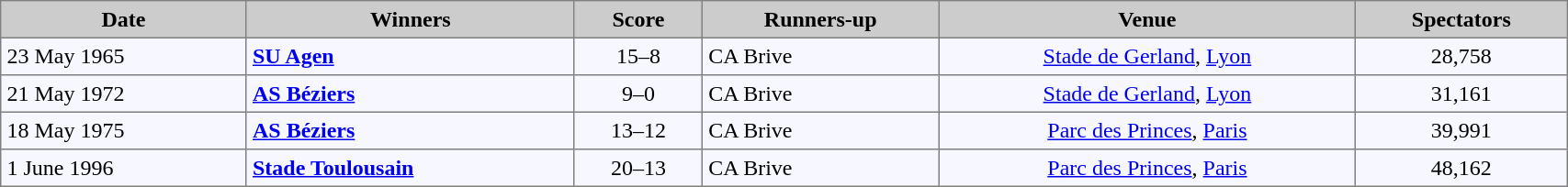<table bgcolor="#f7f8ff" cellpadding="4" width="90%" cellspacing="0" border="1" style="font-size: 100%; border: grey solid 1px; border-collapse: collapse;">
<tr bgcolor="#CCCCCC">
<td align=center><strong>Date</strong></td>
<td align=center><strong>Winners</strong></td>
<td align=center><strong>Score</strong></td>
<td align=center><strong>Runners-up</strong></td>
<td align=center><strong>Venue</strong></td>
<td align=center><strong>Spectators</strong></td>
</tr>
<tr>
<td>23 May 1965</td>
<td><strong><a href='#'>SU Agen</a></strong></td>
<td align=center>15–8</td>
<td>CA Brive</td>
<td align=center><a href='#'>Stade de Gerland</a>, <a href='#'>Lyon</a></td>
<td align=center>28,758</td>
</tr>
<tr>
<td>21 May 1972</td>
<td><strong><a href='#'>AS Béziers</a></strong></td>
<td align=center>9–0</td>
<td>CA Brive</td>
<td align=center><a href='#'>Stade de Gerland</a>, <a href='#'>Lyon</a></td>
<td align=center>31,161</td>
</tr>
<tr>
<td>18 May 1975</td>
<td><strong><a href='#'>AS Béziers</a></strong></td>
<td align=center>13–12</td>
<td>CA Brive</td>
<td align=center><a href='#'>Parc des Princes</a>, <a href='#'>Paris</a></td>
<td align=center>39,991</td>
</tr>
<tr>
<td>1 June 1996</td>
<td><strong><a href='#'>Stade Toulousain</a></strong></td>
<td align=center>20–13</td>
<td>CA Brive</td>
<td align=center><a href='#'>Parc des Princes</a>, <a href='#'>Paris</a></td>
<td align=center>48,162</td>
</tr>
</table>
